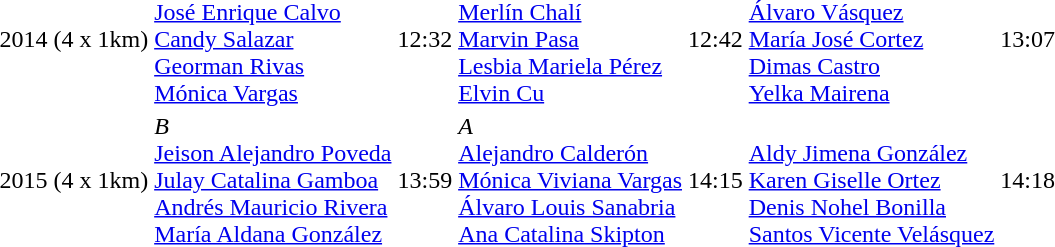<table>
<tr>
<td>2014 (4 x 1km)</td>
<td><br><a href='#'>José Enrique Calvo</a><br><a href='#'>Candy Salazar</a><br><a href='#'>Georman Rivas</a><br><a href='#'>Mónica Vargas</a></td>
<td>12:32</td>
<td><br><a href='#'>Merlín Chalí</a><br><a href='#'>Marvin Pasa</a><br><a href='#'>Lesbia Mariela Pérez</a><br><a href='#'>Elvin Cu</a></td>
<td>12:42</td>
<td><br><a href='#'>Álvaro Vásquez</a><br><a href='#'>María José Cortez</a><br><a href='#'>Dimas Castro</a><br><a href='#'>Yelka Mairena</a></td>
<td>13:07</td>
</tr>
<tr>
<td>2015 (4 x 1km)</td>
<td> <em>B</em><br><a href='#'>Jeison Alejandro Poveda</a><br><a href='#'>Julay Catalina Gamboa</a><br><a href='#'>Andrés Mauricio Rivera</a><br><a href='#'>María Aldana González</a></td>
<td>13:59</td>
<td> <em>A</em><br><a href='#'>Alejandro Calderón</a><br><a href='#'>Mónica Viviana Vargas</a><br><a href='#'>Álvaro Louis Sanabria</a><br><a href='#'>Ana Catalina Skipton</a></td>
<td>14:15</td>
<td><br><a href='#'>Aldy Jimena González</a><br><a href='#'>Karen Giselle Ortez</a><br><a href='#'>Denis Nohel Bonilla</a><br><a href='#'>Santos Vicente Velásquez</a></td>
<td>14:18</td>
</tr>
</table>
